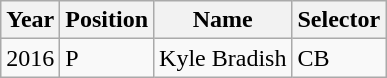<table class="wikitable">
<tr>
<th>Year</th>
<th>Position</th>
<th>Name</th>
<th>Selector</th>
</tr>
<tr>
<td>2016</td>
<td>P</td>
<td>Kyle Bradish</td>
<td>CB</td>
</tr>
</table>
